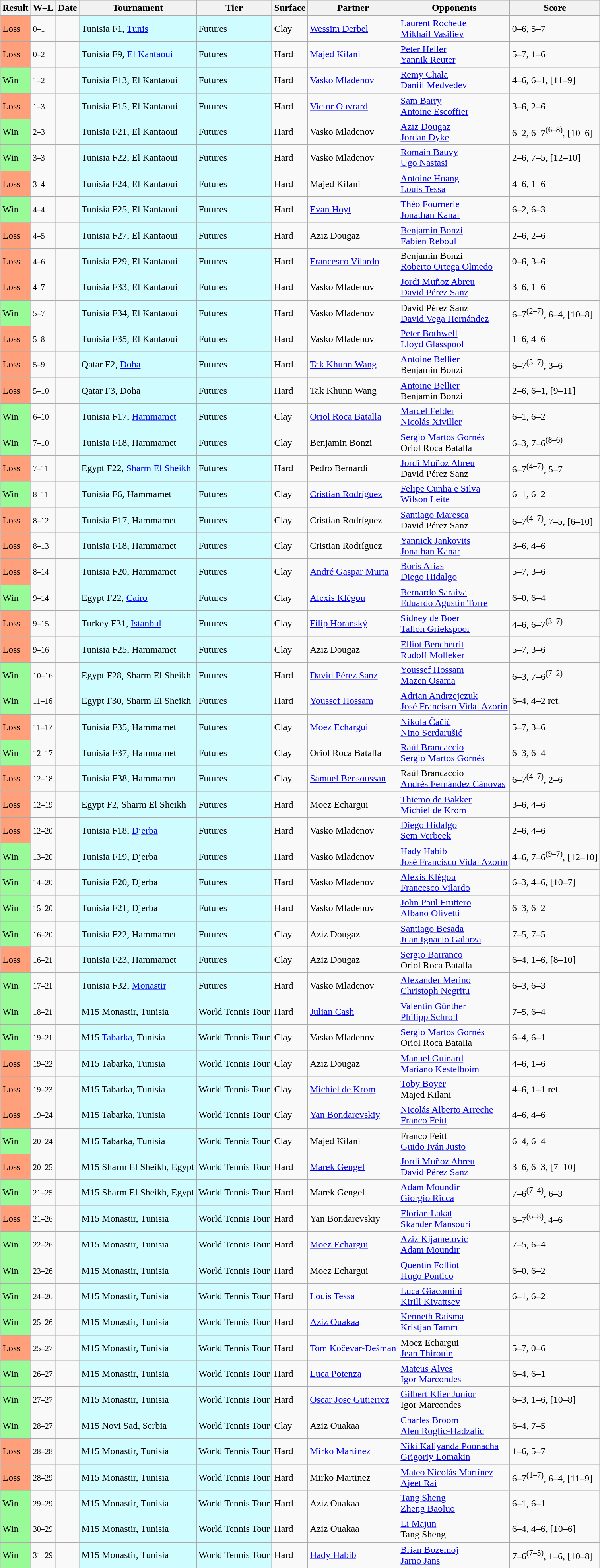<table class="sortable wikitable">
<tr>
<th>Result</th>
<th class="unsortable">W–L</th>
<th>Date</th>
<th>Tournament</th>
<th>Tier</th>
<th>Surface</th>
<th>Partner</th>
<th>Opponents</th>
<th class="unsortable">Score</th>
</tr>
<tr>
<td bgcolor=FFA07A>Loss</td>
<td><small>0–1</small></td>
<td></td>
<td style="background:#cffcff;">Tunisia F1, <a href='#'>Tunis</a></td>
<td style="background:#cffcff;">Futures</td>
<td>Clay</td>
<td> <a href='#'>Wessim Derbel</a></td>
<td> <a href='#'>Laurent Rochette</a><br> <a href='#'>Mikhail Vasiliev</a></td>
<td>0–6, 5–7</td>
</tr>
<tr>
<td bgcolor=FFA07A>Loss</td>
<td><small>0–2</small></td>
<td></td>
<td style="background:#cffcff;">Tunisia F9, <a href='#'>El Kantaoui</a></td>
<td style="background:#cffcff;">Futures</td>
<td>Hard</td>
<td> <a href='#'>Majed Kilani</a></td>
<td> <a href='#'>Peter Heller</a><br> <a href='#'>Yannik Reuter</a></td>
<td>5–7, 1–6</td>
</tr>
<tr>
<td bgcolor=98FB98>Win</td>
<td><small>1–2</small></td>
<td></td>
<td style="background:#cffcff;">Tunisia F13, El Kantaoui</td>
<td style="background:#cffcff;">Futures</td>
<td>Hard</td>
<td> <a href='#'>Vasko Mladenov</a></td>
<td> <a href='#'>Remy Chala</a><br> <a href='#'>Daniil Medvedev</a></td>
<td>4–6, 6–1, [11–9]</td>
</tr>
<tr>
<td bgcolor=FFA07A>Loss</td>
<td><small>1–3</small></td>
<td></td>
<td style="background:#cffcff;">Tunisia F15, El Kantaoui</td>
<td style="background:#cffcff;">Futures</td>
<td>Hard</td>
<td> <a href='#'>Victor Ouvrard</a></td>
<td> <a href='#'>Sam Barry</a><br> <a href='#'>Antoine Escoffier</a></td>
<td>3–6, 2–6</td>
</tr>
<tr>
<td bgcolor=98FB98>Win</td>
<td><small>2–3</small></td>
<td></td>
<td style="background:#cffcff;">Tunisia F21, El Kantaoui</td>
<td style="background:#cffcff;">Futures</td>
<td>Hard</td>
<td> Vasko Mladenov</td>
<td> <a href='#'>Aziz Dougaz</a><br> <a href='#'>Jordan Dyke</a></td>
<td>6–2, 6–7<sup>(6–8)</sup>, [10–6]</td>
</tr>
<tr>
<td bgcolor=98FB98>Win</td>
<td><small>3–3</small></td>
<td></td>
<td style="background:#cffcff;">Tunisia F22, El Kantaoui</td>
<td style="background:#cffcff;">Futures</td>
<td>Hard</td>
<td> Vasko Mladenov</td>
<td> <a href='#'>Romain Bauvy</a><br> <a href='#'>Ugo Nastasi</a></td>
<td>2–6, 7–5, [12–10]</td>
</tr>
<tr>
<td bgcolor=FFA07A>Loss</td>
<td><small>3–4</small></td>
<td></td>
<td style="background:#cffcff;">Tunisia F24, El Kantaoui</td>
<td style="background:#cffcff;">Futures</td>
<td>Hard</td>
<td> Majed Kilani</td>
<td> <a href='#'>Antoine Hoang</a><br> <a href='#'>Louis Tessa</a></td>
<td>4–6, 1–6</td>
</tr>
<tr>
<td bgcolor=98FB98>Win</td>
<td><small>4–4</small></td>
<td></td>
<td style="background:#cffcff;">Tunisia F25, El Kantaoui</td>
<td style="background:#cffcff;">Futures</td>
<td>Hard</td>
<td> <a href='#'>Evan Hoyt</a></td>
<td> <a href='#'>Théo Fournerie</a><br> <a href='#'>Jonathan Kanar</a></td>
<td>6–2, 6–3</td>
</tr>
<tr>
<td bgcolor=FFA07A>Loss</td>
<td><small>4–5</small></td>
<td></td>
<td style="background:#cffcff;">Tunisia F27, El Kantaoui</td>
<td style="background:#cffcff;">Futures</td>
<td>Hard</td>
<td> Aziz Dougaz</td>
<td> <a href='#'>Benjamin Bonzi</a><br> <a href='#'>Fabien Reboul</a></td>
<td>2–6, 2–6</td>
</tr>
<tr>
<td bgcolor=FFA07A>Loss</td>
<td><small>4–6</small></td>
<td></td>
<td style="background:#cffcff;">Tunisia F29, El Kantaoui</td>
<td style="background:#cffcff;">Futures</td>
<td>Hard</td>
<td> <a href='#'>Francesco Vilardo</a></td>
<td> Benjamin Bonzi<br> <a href='#'>Roberto Ortega Olmedo</a></td>
<td>0–6, 3–6</td>
</tr>
<tr>
<td bgcolor=FFA07A>Loss</td>
<td><small>4–7</small></td>
<td></td>
<td style="background:#cffcff;">Tunisia F33, El Kantaoui</td>
<td style="background:#cffcff;">Futures</td>
<td>Hard</td>
<td> Vasko Mladenov</td>
<td> <a href='#'>Jordi Muñoz Abreu</a><br> <a href='#'>David Pérez Sanz</a></td>
<td>3–6, 1–6</td>
</tr>
<tr>
<td bgcolor=98FB98>Win</td>
<td><small>5–7</small></td>
<td></td>
<td style="background:#cffcff;">Tunisia F34, El Kantaoui</td>
<td style="background:#cffcff;">Futures</td>
<td>Hard</td>
<td> Vasko Mladenov</td>
<td> David Pérez Sanz<br> <a href='#'>David Vega Hernández</a></td>
<td>6–7<sup>(2–7)</sup>, 6–4, [10–8]</td>
</tr>
<tr>
<td bgcolor=FFA07A>Loss</td>
<td><small>5–8</small></td>
<td></td>
<td style="background:#cffcff;">Tunisia F35, El Kantaoui</td>
<td style="background:#cffcff;">Futures</td>
<td>Hard</td>
<td> Vasko Mladenov</td>
<td> <a href='#'>Peter Bothwell</a><br> <a href='#'>Lloyd Glasspool</a></td>
<td>1–6, 4–6</td>
</tr>
<tr>
<td bgcolor=FFA07A>Loss</td>
<td><small>5–9</small></td>
<td></td>
<td style="background:#cffcff;">Qatar F2, <a href='#'>Doha</a></td>
<td style="background:#cffcff;">Futures</td>
<td>Hard</td>
<td> <a href='#'>Tak Khunn Wang</a></td>
<td> <a href='#'>Antoine Bellier</a><br> Benjamin Bonzi</td>
<td>6–7<sup>(5–7)</sup>, 3–6</td>
</tr>
<tr>
<td bgcolor=FFA07A>Loss</td>
<td><small>5–10</small></td>
<td></td>
<td style="background:#cffcff;">Qatar F3, Doha</td>
<td style="background:#cffcff;">Futures</td>
<td>Hard</td>
<td> Tak Khunn Wang</td>
<td> <a href='#'>Antoine Bellier</a><br> Benjamin Bonzi</td>
<td>2–6, 6–1, [9–11]</td>
</tr>
<tr>
<td bgcolor=98FB98>Win</td>
<td><small>6–10</small></td>
<td></td>
<td style="background:#cffcff;">Tunisia F17, <a href='#'>Hammamet</a></td>
<td style="background:#cffcff;">Futures</td>
<td>Clay</td>
<td> <a href='#'>Oriol Roca Batalla</a></td>
<td> <a href='#'>Marcel Felder</a><br> <a href='#'>Nicolás Xiviller</a></td>
<td>6–1, 6–2</td>
</tr>
<tr>
<td bgcolor=98FB98>Win</td>
<td><small>7–10</small></td>
<td></td>
<td style="background:#cffcff;">Tunisia F18, Hammamet</td>
<td style="background:#cffcff;">Futures</td>
<td>Clay</td>
<td> Benjamin Bonzi</td>
<td> <a href='#'>Sergio Martos Gornés</a><br> Oriol Roca Batalla</td>
<td>6–3, 7–6<sup>(8–6)</sup></td>
</tr>
<tr>
<td bgcolor=FFA07A>Loss</td>
<td><small>7–11</small></td>
<td></td>
<td style="background:#cffcff;">Egypt F22, <a href='#'>Sharm El Sheikh</a></td>
<td style="background:#cffcff;">Futures</td>
<td>Hard</td>
<td> Pedro Bernardi</td>
<td> <a href='#'>Jordi Muñoz Abreu</a><br> David Pérez Sanz</td>
<td>6–7<sup>(4–7)</sup>, 5–7</td>
</tr>
<tr>
<td bgcolor=98FB98>Win</td>
<td><small>8–11</small></td>
<td></td>
<td style="background:#cffcff;">Tunisia F6, Hammamet</td>
<td style="background:#cffcff;">Futures</td>
<td>Clay</td>
<td> <a href='#'>Cristian Rodríguez</a></td>
<td> <a href='#'>Felipe Cunha e Silva</a><br> <a href='#'>Wilson Leite</a></td>
<td>6–1, 6–2</td>
</tr>
<tr>
<td bgcolor=FFA07A>Loss</td>
<td><small>8–12</small></td>
<td></td>
<td style="background:#cffcff;">Tunisia F17, Hammamet</td>
<td style="background:#cffcff;">Futures</td>
<td>Clay</td>
<td> Cristian Rodríguez</td>
<td> <a href='#'>Santiago Maresca</a><br> David Pérez Sanz</td>
<td>6–7<sup>(4–7)</sup>, 7–5, [6–10]</td>
</tr>
<tr>
<td bgcolor=FFA07A>Loss</td>
<td><small>8–13</small></td>
<td></td>
<td style="background:#cffcff;">Tunisia F18, Hammamet</td>
<td style="background:#cffcff;">Futures</td>
<td>Clay</td>
<td> Cristian Rodríguez</td>
<td> <a href='#'>Yannick Jankovits</a><br> <a href='#'>Jonathan Kanar</a></td>
<td>3–6, 4–6</td>
</tr>
<tr>
<td bgcolor=FFA07A>Loss</td>
<td><small>8–14</small></td>
<td></td>
<td style="background:#cffcff;">Tunisia F20, Hammamet</td>
<td style="background:#cffcff;">Futures</td>
<td>Clay</td>
<td> <a href='#'>André Gaspar Murta</a></td>
<td> <a href='#'>Boris Arias</a><br> <a href='#'>Diego Hidalgo</a></td>
<td>5–7, 3–6</td>
</tr>
<tr>
<td bgcolor=98FB98>Win</td>
<td><small>9–14</small></td>
<td></td>
<td style="background:#cffcff;">Egypt F22, <a href='#'>Cairo</a></td>
<td style="background:#cffcff;">Futures</td>
<td>Clay</td>
<td> <a href='#'>Alexis Klégou</a></td>
<td> <a href='#'>Bernardo Saraiva</a><br> <a href='#'>Eduardo Agustín Torre</a></td>
<td>6–0, 6–4</td>
</tr>
<tr>
<td bgcolor=FFA07A>Loss</td>
<td><small>9–15</small></td>
<td></td>
<td style="background:#cffcff;">Turkey F31, <a href='#'>Istanbul</a></td>
<td style="background:#cffcff;">Futures</td>
<td>Clay</td>
<td> <a href='#'>Filip Horanský</a></td>
<td> <a href='#'>Sidney de Boer</a><br> <a href='#'>Tallon Griekspoor</a></td>
<td>4–6, 6–7<sup>(3–7)</sup></td>
</tr>
<tr>
<td bgcolor=FFA07A>Loss</td>
<td><small>9–16</small></td>
<td></td>
<td style="background:#cffcff;">Tunisia F25, Hammamet</td>
<td style="background:#cffcff;">Futures</td>
<td>Clay</td>
<td> Aziz Dougaz</td>
<td> <a href='#'>Elliot Benchetrit</a><br> <a href='#'>Rudolf Molleker</a></td>
<td>5–7, 3–6</td>
</tr>
<tr>
<td bgcolor=98FB98>Win</td>
<td><small>10–16</small></td>
<td></td>
<td style="background:#cffcff;">Egypt F28, Sharm El Sheikh</td>
<td style="background:#cffcff;">Futures</td>
<td>Hard</td>
<td> <a href='#'>David Pérez Sanz</a></td>
<td> <a href='#'>Youssef Hossam</a><br> <a href='#'>Mazen Osama</a></td>
<td>6–3, 7–6<sup>(7–2)</sup></td>
</tr>
<tr>
<td bgcolor=98FB98>Win</td>
<td><small>11–16</small></td>
<td></td>
<td style="background:#cffcff;">Egypt F30, Sharm El Sheikh</td>
<td style="background:#cffcff;">Futures</td>
<td>Hard</td>
<td> <a href='#'>Youssef Hossam</a></td>
<td> <a href='#'>Adrian Andrzejczuk</a><br> <a href='#'>José Francisco Vidal Azorín</a></td>
<td>6–4, 4–2 ret.</td>
</tr>
<tr>
<td bgcolor=FFA07A>Loss</td>
<td><small>11–17</small></td>
<td></td>
<td style="background:#cffcff;">Tunisia F35, Hammamet</td>
<td style="background:#cffcff;">Futures</td>
<td>Clay</td>
<td> <a href='#'>Moez Echargui</a></td>
<td> <a href='#'>Nikola Čačić</a><br> <a href='#'>Nino Serdarušić</a></td>
<td>5–7, 3–6</td>
</tr>
<tr>
<td bgcolor=98FB98>Win</td>
<td><small>12–17</small></td>
<td></td>
<td style="background:#cffcff;">Tunisia F37, Hammamet</td>
<td style="background:#cffcff;">Futures</td>
<td>Clay</td>
<td> Oriol Roca Batalla</td>
<td> <a href='#'>Raúl Brancaccio</a><br> <a href='#'>Sergio Martos Gornés</a></td>
<td>6–3, 6–4</td>
</tr>
<tr>
<td bgcolor=FFA07A>Loss</td>
<td><small>12–18</small></td>
<td></td>
<td style="background:#cffcff;">Tunisia F38, Hammamet</td>
<td style="background:#cffcff;">Futures</td>
<td>Clay</td>
<td> <a href='#'>Samuel Bensoussan</a></td>
<td> Raúl Brancaccio<br> <a href='#'>Andrés Fernández Cánovas</a></td>
<td>6–7<sup>(4–7)</sup>, 2–6</td>
</tr>
<tr>
<td bgcolor=FFA07A>Loss</td>
<td><small>12–19</small></td>
<td></td>
<td style="background:#cffcff;">Egypt F2, Sharm El Sheikh</td>
<td style="background:#cffcff;">Futures</td>
<td>Hard</td>
<td> Moez Echargui</td>
<td> <a href='#'>Thiemo de Bakker</a><br> <a href='#'>Michiel de Krom</a></td>
<td>3–6, 4–6</td>
</tr>
<tr>
<td bgcolor=FFA07A>Loss</td>
<td><small>12–20</small></td>
<td></td>
<td style="background:#cffcff;">Tunisia F18, <a href='#'>Djerba</a></td>
<td style="background:#cffcff;">Futures</td>
<td>Hard</td>
<td> Vasko Mladenov</td>
<td> <a href='#'>Diego Hidalgo</a><br> <a href='#'>Sem Verbeek</a></td>
<td>2–6, 4–6</td>
</tr>
<tr>
<td bgcolor=98FB98>Win</td>
<td><small>13–20</small></td>
<td></td>
<td style="background:#cffcff;">Tunisia F19, Djerba</td>
<td style="background:#cffcff;">Futures</td>
<td>Hard</td>
<td> Vasko Mladenov</td>
<td> <a href='#'>Hady Habib</a><br> <a href='#'>José Francisco Vidal Azorín</a></td>
<td>4–6, 7–6<sup>(9–7)</sup>, [12–10]</td>
</tr>
<tr>
<td bgcolor=98FB98>Win</td>
<td><small>14–20</small></td>
<td></td>
<td style="background:#cffcff;">Tunisia F20, Djerba</td>
<td style="background:#cffcff;">Futures</td>
<td>Hard</td>
<td> Vasko Mladenov</td>
<td> <a href='#'>Alexis Klégou</a><br> <a href='#'>Francesco Vilardo</a></td>
<td>6–3, 4–6, [10–7]</td>
</tr>
<tr>
<td bgcolor=98FB98>Win</td>
<td><small>15–20</small></td>
<td></td>
<td style="background:#cffcff;">Tunisia F21, Djerba</td>
<td style="background:#cffcff;">Futures</td>
<td>Hard</td>
<td> Vasko Mladenov</td>
<td> <a href='#'>John Paul Fruttero</a><br> <a href='#'>Albano Olivetti</a></td>
<td>6–3, 6–2</td>
</tr>
<tr>
<td bgcolor=98FB98>Win</td>
<td><small>16–20</small></td>
<td></td>
<td style="background:#cffcff;">Tunisia F22, Hammamet</td>
<td style="background:#cffcff;">Futures</td>
<td>Clay</td>
<td> Aziz Dougaz</td>
<td> <a href='#'>Santiago Besada</a><br> <a href='#'>Juan Ignacio Galarza</a></td>
<td>7–5, 7–5</td>
</tr>
<tr>
<td bgcolor=FFA07A>Loss</td>
<td><small>16–21</small></td>
<td></td>
<td style="background:#cffcff;">Tunisia F23, Hammamet</td>
<td style="background:#cffcff;">Futures</td>
<td>Clay</td>
<td> Aziz Dougaz</td>
<td> <a href='#'>Sergio Barranco</a><br> Oriol Roca Batalla</td>
<td>6–4, 1–6, [8–10]</td>
</tr>
<tr>
<td bgcolor=98FB98>Win</td>
<td><small>17–21</small></td>
<td></td>
<td style="background:#cffcff;">Tunisia F32, <a href='#'>Monastir</a></td>
<td style="background:#cffcff;">Futures</td>
<td>Hard</td>
<td> Vasko Mladenov</td>
<td> <a href='#'>Alexander Merino</a><br> <a href='#'>Christoph Negritu</a></td>
<td>6–3, 6–3</td>
</tr>
<tr>
<td bgcolor=98FB98>Win</td>
<td><small>18–21</small></td>
<td></td>
<td style="background:#cffcff;">M15 Monastir, Tunisia</td>
<td style="background:#cffcff;">World Tennis Tour</td>
<td>Hard</td>
<td> <a href='#'>Julian Cash</a></td>
<td> <a href='#'>Valentin Günther</a><br> <a href='#'>Philipp Schroll</a></td>
<td>7–5, 6–4</td>
</tr>
<tr>
<td bgcolor=98FB98>Win</td>
<td><small>19–21</small></td>
<td></td>
<td style="background:#cffcff;">M15 <a href='#'>Tabarka</a>, Tunisia</td>
<td style="background:#cffcff;">World Tennis Tour</td>
<td>Clay</td>
<td> Vasko Mladenov</td>
<td> <a href='#'>Sergio Martos Gornés</a><br> Oriol Roca Batalla</td>
<td>6–4, 6–1</td>
</tr>
<tr>
<td bgcolor=FFA07A>Loss</td>
<td><small>19–22</small></td>
<td></td>
<td style="background:#cffcff;">M15 Tabarka, Tunisia</td>
<td style="background:#cffcff;">World Tennis Tour</td>
<td>Clay</td>
<td> Aziz Dougaz</td>
<td> <a href='#'>Manuel Guinard</a><br> <a href='#'>Mariano Kestelboim</a></td>
<td>4–6, 1–6</td>
</tr>
<tr>
<td bgcolor=FFA07A>Loss</td>
<td><small>19–23</small></td>
<td></td>
<td style="background:#cffcff;">M15 Tabarka, Tunisia</td>
<td style="background:#cffcff;">World Tennis Tour</td>
<td>Clay</td>
<td> <a href='#'>Michiel de Krom</a></td>
<td> <a href='#'>Toby Boyer</a><br> Majed Kilani</td>
<td>4–6, 1–1 ret.</td>
</tr>
<tr>
<td bgcolor=FFA07A>Loss</td>
<td><small>19–24</small></td>
<td></td>
<td style="background:#cffcff;">M15 Tabarka, Tunisia</td>
<td style="background:#cffcff;">World Tennis Tour</td>
<td>Clay</td>
<td> <a href='#'>Yan Bondarevskiy</a></td>
<td> <a href='#'>Nicolás Alberto Arreche</a><br> <a href='#'>Franco Feitt</a></td>
<td>4–6, 4–6</td>
</tr>
<tr>
<td bgcolor=98FB98>Win</td>
<td><small>20–24</small></td>
<td></td>
<td style="background:#cffcff;">M15 Tabarka, Tunisia</td>
<td style="background:#cffcff;">World Tennis Tour</td>
<td>Clay</td>
<td> Majed Kilani</td>
<td> Franco Feitt<br> <a href='#'>Guido Iván Justo</a></td>
<td>6–4, 6–4</td>
</tr>
<tr>
<td bgcolor=FFA07A>Loss</td>
<td><small>20–25</small></td>
<td></td>
<td style="background:#cffcff;">M15 Sharm El Sheikh, Egypt</td>
<td style="background:#cffcff;">World Tennis Tour</td>
<td>Hard</td>
<td> <a href='#'>Marek Gengel</a></td>
<td> <a href='#'>Jordi Muñoz Abreu</a><br> <a href='#'>David Pérez Sanz</a></td>
<td>3–6, 6–3, [7–10]</td>
</tr>
<tr>
<td bgcolor=98FB98>Win</td>
<td><small>21–25</small></td>
<td></td>
<td style="background:#cffcff;">M15 Sharm El Sheikh, Egypt</td>
<td style="background:#cffcff;">World Tennis Tour</td>
<td>Hard</td>
<td> Marek Gengel</td>
<td> <a href='#'>Adam Moundir</a><br> <a href='#'>Giorgio Ricca</a></td>
<td>7–6<sup>(7–4)</sup>, 6–3</td>
</tr>
<tr>
<td bgcolor=FFA07A>Loss</td>
<td><small>21–26</small></td>
<td></td>
<td style="background:#cffcff;">M15 Monastir, Tunisia</td>
<td style="background:#cffcff;">World Tennis Tour</td>
<td>Hard</td>
<td> Yan Bondarevskiy</td>
<td> <a href='#'>Florian Lakat</a><br> <a href='#'>Skander Mansouri</a></td>
<td>6–7<sup>(6–8)</sup>, 4–6</td>
</tr>
<tr>
<td bgcolor=98FB98>Win</td>
<td><small>22–26</small></td>
<td></td>
<td style="background:#cffcff;">M15 Monastir, Tunisia</td>
<td style="background:#cffcff;">World Tennis Tour</td>
<td>Hard</td>
<td> <a href='#'>Moez Echargui</a></td>
<td> <a href='#'>Aziz Kijametović</a><br> <a href='#'>Adam Moundir</a></td>
<td>7–5, 6–4</td>
</tr>
<tr>
<td bgcolor=98FB98>Win</td>
<td><small>23–26</small></td>
<td></td>
<td style="background:#cffcff;">M15 Monastir, Tunisia</td>
<td style="background:#cffcff;">World Tennis Tour</td>
<td>Hard</td>
<td> Moez Echargui</td>
<td> <a href='#'>Quentin Folliot</a><br> <a href='#'>Hugo Pontico</a></td>
<td>6–0, 6–2</td>
</tr>
<tr>
<td bgcolor=98FB98>Win</td>
<td><small>24–26</small></td>
<td></td>
<td style="background:#cffcff;">M15 Monastir, Tunisia</td>
<td style="background:#cffcff;">World Tennis Tour</td>
<td>Hard</td>
<td> <a href='#'>Louis Tessa</a></td>
<td> <a href='#'>Luca Giacomini</a><br> <a href='#'>Kirill Kivattsev</a></td>
<td>6–1, 6–2</td>
</tr>
<tr>
<td bgcolor=98FB98>Win</td>
<td><small>25–26</small></td>
<td></td>
<td style="background:#cffcff;">M15 Monastir, Tunisia</td>
<td style="background:#cffcff;">World Tennis Tour</td>
<td>Hard</td>
<td> <a href='#'>Aziz Ouakaa</a></td>
<td> <a href='#'>Kenneth Raisma</a><br> <a href='#'>Kristjan Tamm</a></td>
<td></td>
</tr>
<tr>
<td bgcolor=FFA07A>Loss</td>
<td><small>25–27</small></td>
<td></td>
<td style="background:#cffcff;">M15 Monastir, Tunisia</td>
<td style="background:#cffcff;">World Tennis Tour</td>
<td>Hard</td>
<td> <a href='#'>Tom Kočevar-Dešman</a></td>
<td> Moez Echargui<br> <a href='#'>Jean Thirouin</a></td>
<td>5–7, 0–6</td>
</tr>
<tr>
<td bgcolor=98FB98>Win</td>
<td><small>26–27</small></td>
<td></td>
<td style="background:#cffcff;">M15 Monastir, Tunisia</td>
<td style="background:#cffcff;">World Tennis Tour</td>
<td>Hard</td>
<td> <a href='#'>Luca Potenza</a></td>
<td> <a href='#'>Mateus Alves</a><br> <a href='#'>Igor Marcondes</a></td>
<td>6–4, 6–1</td>
</tr>
<tr>
<td bgcolor=98FB98>Win</td>
<td><small>27–27</small></td>
<td></td>
<td style="background:#cffcff;">M15 Monastir, Tunisia</td>
<td style="background:#cffcff;">World Tennis Tour</td>
<td>Hard</td>
<td> <a href='#'>Oscar Jose Gutierrez</a></td>
<td> <a href='#'>Gilbert Klier Junior</a><br> Igor Marcondes</td>
<td>6–3, 1–6, [10–8]</td>
</tr>
<tr>
<td bgcolor=98FB98>Win</td>
<td><small>28–27</small></td>
<td></td>
<td style="background:#cffcff;">M15 Novi Sad, Serbia</td>
<td style="background:#cffcff;">World Tennis Tour</td>
<td>Clay</td>
<td> Aziz Ouakaa</td>
<td> <a href='#'>Charles Broom</a><br> <a href='#'>Alen Roglic-Hadzalic</a></td>
<td>6–4, 7–5</td>
</tr>
<tr>
<td bgcolor=FFA07A>Loss</td>
<td><small>28–28</small></td>
<td></td>
<td style="background:#cffcff;">M15 Monastir, Tunisia</td>
<td style="background:#cffcff;">World Tennis Tour</td>
<td>Hard</td>
<td> <a href='#'>Mirko Martinez</a></td>
<td> <a href='#'>Niki Kaliyanda Poonacha</a><br>  <a href='#'>Grigoriy Lomakin</a></td>
<td>1–6, 5–7</td>
</tr>
<tr>
<td bgcolor=FFA07A>Loss</td>
<td><small>28–29</small></td>
<td></td>
<td style="background:#cffcff;">M15 Monastir, Tunisia</td>
<td style="background:#cffcff;">World Tennis Tour</td>
<td>Hard</td>
<td> Mirko Martinez</td>
<td> <a href='#'>Mateo Nicolás Martínez</a><br>  <a href='#'>Ajeet Rai</a></td>
<td>6–7<sup>(1–7)</sup>, 6–4, [11–9]</td>
</tr>
<tr>
<td bgcolor=98FB98>Win</td>
<td><small>29–29</small></td>
<td></td>
<td style="background:#cffcff;">M15 Monastir, Tunisia</td>
<td style="background:#cffcff;">World Tennis Tour</td>
<td>Hard</td>
<td> Aziz Ouakaa</td>
<td> <a href='#'>Tang Sheng</a><br> <a href='#'>Zheng Baoluo</a></td>
<td>6–1, 6–1</td>
</tr>
<tr>
<td bgcolor=98FB98>Win</td>
<td><small>30–29</small></td>
<td></td>
<td style="background:#cffcff;">M15 Monastir, Tunisia</td>
<td style="background:#cffcff;">World Tennis Tour</td>
<td>Hard</td>
<td> Aziz Ouakaa</td>
<td> <a href='#'>Li Majun</a><br> Tang Sheng</td>
<td>6–4, 4–6, [10–6]</td>
</tr>
<tr>
<td bgcolor=98FB98>Win</td>
<td><small>31–29</small></td>
<td></td>
<td style="background:#cffcff;">M15 Monastir, Tunisia</td>
<td style="background:#cffcff;">World Tennis Tour</td>
<td>Hard</td>
<td> <a href='#'>Hady Habib</a></td>
<td> <a href='#'>Brian Bozemoj</a><br> <a href='#'>Jarno Jans</a></td>
<td>7–6<sup>(7–5)</sup>, 1–6, [10–8]</td>
</tr>
</table>
